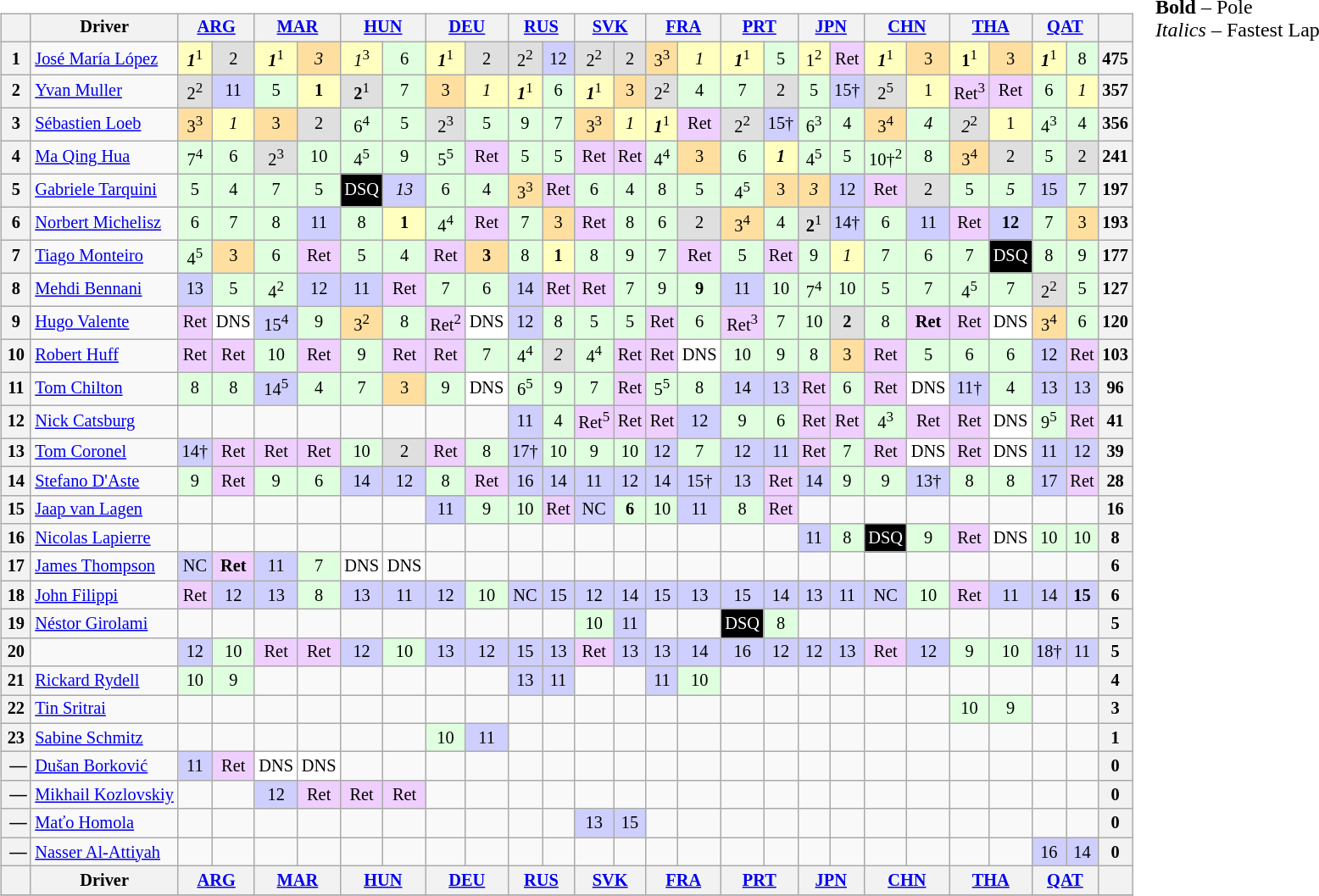<table>
<tr>
<td valign="top"><br><table align=left| class="wikitable" style="font-size: 85%; text-align: center">
<tr valign="top">
<th valign=middle></th>
<th valign=middle>Driver</th>
<th colspan=2><a href='#'>ARG</a><br></th>
<th colspan=2><a href='#'>MAR</a><br></th>
<th colspan=2><a href='#'>HUN</a><br></th>
<th colspan=2><a href='#'>DEU</a><br></th>
<th colspan=2><a href='#'>RUS</a><br></th>
<th colspan=2><a href='#'>SVK</a><br></th>
<th colspan=2><a href='#'>FRA</a><br></th>
<th colspan=2><a href='#'>PRT</a><br></th>
<th colspan=2><a href='#'>JPN</a><br></th>
<th colspan=2><a href='#'>CHN</a><br></th>
<th colspan=2><a href='#'>THA</a><br></th>
<th colspan=2><a href='#'>QAT</a><br></th>
<th valign=middle>  </th>
</tr>
<tr>
<th>1</th>
<td align=left> <a href='#'>José María López</a></td>
<td style="background:#ffffbf;"><strong><em>1</em></strong><sup>1</sup></td>
<td style="background:#dfdfdf;">2</td>
<td style="background:#ffffbf;"><strong><em>1</em></strong><sup>1</sup></td>
<td style="background:#ffdf9f;"><em>3</em></td>
<td style="background:#ffffbf;"><em>1</em><sup>3</sup></td>
<td style="background:#dfffdf;">6</td>
<td style="background:#ffffbf;"><strong><em>1</em></strong><sup>1</sup></td>
<td style="background:#dfdfdf;">2</td>
<td style="background:#dfdfdf;">2<sup>2</sup></td>
<td style="background:#cfcfff;">12</td>
<td style="background:#dfdfdf;">2<sup>2</sup></td>
<td style="background:#dfdfdf;">2</td>
<td style="background:#ffdf9f;">3<sup>3</sup></td>
<td style="background:#ffffbf;"><em>1</em></td>
<td style="background:#ffffbf;"><strong><em>1</em></strong><sup>1</sup></td>
<td style="background:#dfffdf;">5</td>
<td style="background:#ffffbf;">1<sup>2</sup></td>
<td style="background:#efcfff;">Ret</td>
<td style="background:#ffffbf;"><strong><em>1</em></strong><sup>1</sup></td>
<td style="background:#ffdf9f;">3</td>
<td style="background:#ffffbf;"><strong>1</strong><sup>1</sup></td>
<td style="background:#ffdf9f;">3</td>
<td style="background:#ffffbf;"><strong><em>1</em></strong><sup>1</sup></td>
<td style="background:#dfffdf;">8</td>
<th>475</th>
</tr>
<tr>
<th>2</th>
<td align=left> <a href='#'>Yvan Muller</a></td>
<td style="background:#dfdfdf;">2<sup>2</sup></td>
<td style="background:#cfcfff;">11</td>
<td style="background:#dfffdf;">5</td>
<td style="background:#ffffbf;"><strong>1</strong></td>
<td style="background:#dfdfdf;"><strong>2</strong><sup>1</sup></td>
<td style="background:#dfffdf;">7</td>
<td style="background:#ffdf9f;">3</td>
<td style="background:#ffffbf;"><em>1</em></td>
<td style="background:#ffffbf;"><strong><em>1</em></strong><sup>1</sup></td>
<td style="background:#dfffdf;">6</td>
<td style="background:#ffffbf;"><strong><em>1</em></strong><sup>1</sup></td>
<td style="background:#ffdf9f;">3</td>
<td style="background:#dfdfdf;">2<sup>2</sup></td>
<td style="background:#dfffdf;">4</td>
<td style="background:#dfffdf;">7</td>
<td style="background:#dfdfdf;">2</td>
<td style="background:#dfffdf;">5</td>
<td style="background:#cfcfff;">15†</td>
<td style="background:#dfdfdf;">2<sup>5</sup></td>
<td style="background:#ffffbf;">1</td>
<td style="background:#efcfff;">Ret<sup>3</sup></td>
<td style="background:#efcfff;">Ret</td>
<td style="background:#dfffdf;">6</td>
<td style="background:#ffffbf;"><em>1</em></td>
<th>357</th>
</tr>
<tr>
<th>3</th>
<td align=left> <a href='#'>Sébastien Loeb</a></td>
<td style="background:#ffdf9f;">3<sup>3</sup></td>
<td style="background:#ffffbf;"><em>1</em></td>
<td style="background:#ffdf9f;">3</td>
<td style="background:#dfdfdf;">2</td>
<td style="background:#dfffdf;">6<sup>4</sup></td>
<td style="background:#dfffdf;">5</td>
<td style="background:#dfdfdf;">2<sup>3</sup></td>
<td style="background:#dfffdf;">5</td>
<td style="background:#dfffdf;">9</td>
<td style="background:#dfffdf;">7</td>
<td style="background:#ffdf9f;">3<sup>3</sup></td>
<td style="background:#ffffbf;"><em>1</em></td>
<td style="background:#ffffbf;"><strong><em>1</em></strong><sup>1</sup></td>
<td style="background:#efcfff;">Ret</td>
<td style="background:#dfdfdf;">2<sup>2</sup></td>
<td style="background:#cfcfff;">15†</td>
<td style="background:#dfffdf;">6<sup>3</sup></td>
<td style="background:#dfffdf;">4</td>
<td style="background:#ffdf9f;">3<sup>4</sup></td>
<td style="background:#dfffdf;"><em>4</em></td>
<td style="background:#dfdfdf;"><em>2</em><sup>2</sup></td>
<td style="background:#ffffbf;">1</td>
<td style="background:#dfffdf;">4<sup>3</sup></td>
<td style="background:#dfffdf;">4</td>
<th>356</th>
</tr>
<tr>
<th>4</th>
<td align=left> <a href='#'>Ma Qing Hua</a></td>
<td style="background:#dfffdf;">7<sup>4</sup></td>
<td style="background:#dfffdf;">6</td>
<td style="background:#dfdfdf;">2<sup>3</sup></td>
<td style="background:#dfffdf;">10</td>
<td style="background:#dfffdf;">4<sup>5</sup></td>
<td style="background:#dfffdf;">9</td>
<td style="background:#dfffdf;">5<sup>5</sup></td>
<td style="background:#efcfff;">Ret</td>
<td style="background:#dfffdf;">5</td>
<td style="background:#dfffdf;">5</td>
<td style="background:#efcfff;">Ret</td>
<td style="background:#efcfff;">Ret</td>
<td style="background:#dfffdf;">4<sup>4</sup></td>
<td style="background:#ffdf9f;">3</td>
<td style="background:#dfffdf;">6</td>
<td style="background:#ffffbf;"><strong><em>1</em></strong></td>
<td style="background:#dfffdf;">4<sup>5</sup></td>
<td style="background:#dfffdf;">5</td>
<td style="background:#dfffdf;">10†<sup>2</sup></td>
<td style="background:#dfffdf;">8</td>
<td style="background:#ffdf9f;">3<sup>4</sup></td>
<td style="background:#dfdfdf;">2</td>
<td style="background:#dfffdf;">5</td>
<td style="background:#dfdfdf;">2</td>
<th>241</th>
</tr>
<tr>
<th>5</th>
<td align=left> <a href='#'>Gabriele Tarquini</a></td>
<td style="background:#dfffdf;">5</td>
<td style="background:#dfffdf;">4</td>
<td style="background:#dfffdf;">7</td>
<td style="background:#dfffdf;">5</td>
<td style="background:#000000; color:#ffffff">DSQ</td>
<td style="background:#cfcfff;"><em>13</em></td>
<td style="background:#dfffdf;">6</td>
<td style="background:#dfffdf;">4</td>
<td style="background:#ffdf9f;">3<sup>3</sup></td>
<td style="background:#efcfff;">Ret</td>
<td style="background:#dfffdf;">6</td>
<td style="background:#dfffdf;">4</td>
<td style="background:#dfffdf;">8</td>
<td style="background:#dfffdf;">5</td>
<td style="background:#dfffdf;">4<sup>5</sup></td>
<td style="background:#ffdf9f;">3</td>
<td style="background:#ffdf9f;"><em>3</em></td>
<td style="background:#cfcfff;">12</td>
<td style="background:#efcfff;">Ret</td>
<td style="background:#dfdfdf;">2</td>
<td style="background:#dfffdf;">5</td>
<td style="background:#dfffdf;"><em>5</em></td>
<td style="background:#cfcfff;">15</td>
<td style="background:#dfffdf;">7</td>
<th>197</th>
</tr>
<tr>
<th>6</th>
<td align=left> <a href='#'>Norbert Michelisz</a></td>
<td style="background:#dfffdf;">6</td>
<td style="background:#dfffdf;">7</td>
<td style="background:#dfffdf;">8</td>
<td style="background:#cfcfff;">11</td>
<td style="background:#dfffdf;">8</td>
<td style="background:#ffffbf;"><strong>1</strong></td>
<td style="background:#dfffdf;">4<sup>4</sup></td>
<td style="background:#efcfff;">Ret</td>
<td style="background:#dfffdf;">7</td>
<td style="background:#ffdf9f;">3</td>
<td style="background:#efcfff;">Ret</td>
<td style="background:#dfffdf;">8</td>
<td style="background:#dfffdf;">6</td>
<td style="background:#dfdfdf;">2</td>
<td style="background:#ffdf9f;">3<sup>4</sup></td>
<td style="background:#dfffdf;">4</td>
<td style="background:#dfdfdf;"><strong>2</strong><sup>1</sup></td>
<td style="background:#cfcfff;">14†</td>
<td style="background:#dfffdf;">6</td>
<td style="background:#cfcfff;">11</td>
<td style="background:#efcfff;">Ret</td>
<td style="background:#cfcfff;"><strong>12</strong></td>
<td style="background:#dfffdf;">7</td>
<td style="background:#ffdf9f;">3</td>
<th>193</th>
</tr>
<tr>
<th>7</th>
<td align=left> <a href='#'>Tiago Monteiro</a></td>
<td style="background:#dfffdf;">4<sup>5</sup></td>
<td style="background:#ffdf9f;">3</td>
<td style="background:#dfffdf;">6</td>
<td style="background:#efcfff;">Ret</td>
<td style="background:#dfffdf;">5</td>
<td style="background:#dfffdf;">4</td>
<td style="background:#efcfff;">Ret</td>
<td style="background:#ffdf9f;"><strong>3</strong></td>
<td style="background:#dfffdf;">8</td>
<td style="background:#ffffbf;"><strong>1</strong></td>
<td style="background:#dfffdf;">8</td>
<td style="background:#dfffdf;">9</td>
<td style="background:#dfffdf;">7</td>
<td style="background:#efcfff;">Ret</td>
<td style="background:#dfffdf;">5</td>
<td style="background:#efcfff;">Ret</td>
<td style="background:#dfffdf;">9</td>
<td style="background:#ffffbf;"><em>1</em></td>
<td style="background:#dfffdf;">7</td>
<td style="background:#dfffdf;">6</td>
<td style="background:#dfffdf;">7</td>
<td style="background:#000000;color:white;">DSQ</td>
<td style="background:#dfffdf;">8</td>
<td style="background:#dfffdf;">9</td>
<th>177</th>
</tr>
<tr>
<th>8</th>
<td align=left> <a href='#'>Mehdi Bennani</a></td>
<td style="background:#cfcfff;">13</td>
<td style="background:#dfffdf;">5</td>
<td style="background:#dfffdf;">4<sup>2</sup></td>
<td style="background:#cfcfff;">12</td>
<td style="background:#cfcfff;">11</td>
<td style="background:#efcfff;">Ret</td>
<td style="background:#dfffdf;">7</td>
<td style="background:#dfffdf;">6</td>
<td style="background:#cfcfff;">14</td>
<td style="background:#efcfff;">Ret</td>
<td style="background:#efcfff;">Ret</td>
<td style="background:#dfffdf;">7</td>
<td style="background:#dfffdf;">9</td>
<td style="background:#dfffdf;"><strong>9</strong></td>
<td style="background:#cfcfff;">11</td>
<td style="background:#dfffdf;">10</td>
<td style="background:#dfffdf;">7<sup>4</sup></td>
<td style="background:#dfffdf;">10</td>
<td style="background:#dfffdf;">5</td>
<td style="background:#dfffdf;">7</td>
<td style="background:#dfffdf;">4<sup>5</sup></td>
<td style="background:#dfffdf;">7</td>
<td style="background:#dfdfdf;">2<sup>2</sup></td>
<td style="background:#dfffdf;">5</td>
<th>127</th>
</tr>
<tr>
<th>9</th>
<td align=left> <a href='#'>Hugo Valente</a></td>
<td style="background:#efcfff;">Ret</td>
<td style="background:#ffffff;">DNS</td>
<td style="background:#cfcfff;">15<sup>4</sup></td>
<td style="background:#dfffdf;">9</td>
<td style="background:#ffdf9f;">3<sup>2</sup></td>
<td style="background:#dfffdf;">8</td>
<td style="background:#efcfff;">Ret<sup>2</sup></td>
<td style="background:#ffffff;">DNS</td>
<td style="background:#cfcfff;">12</td>
<td style="background:#dfffdf;">8</td>
<td style="background:#dfffdf;">5</td>
<td style="background:#dfffdf;">5</td>
<td style="background:#efcfff;">Ret</td>
<td style="background:#dfffdf;">6</td>
<td style="background:#efcfff;">Ret<sup>3</sup></td>
<td style="background:#dfffdf;">7</td>
<td style="background:#dfffdf;">10</td>
<td style="background:#dfdfdf;"><strong>2</strong></td>
<td style="background:#dfffdf;">8</td>
<td style="background:#efcfff;"><strong>Ret</strong></td>
<td style="background:#efcfff;">Ret</td>
<td style="background:#ffffff;">DNS</td>
<td style="background:#ffdf9f;">3<sup>4</sup></td>
<td style="background:#dfffdf;">6</td>
<th>120</th>
</tr>
<tr>
<th>10</th>
<td align=left> <a href='#'>Robert Huff</a></td>
<td style="background:#efcfff;">Ret</td>
<td style="background:#efcfff;">Ret</td>
<td style="background:#dfffdf;">10</td>
<td style="background:#efcfff;">Ret</td>
<td style="background:#dfffdf;">9</td>
<td style="background:#efcfff;">Ret</td>
<td style="background:#efcfff;">Ret</td>
<td style="background:#dfffdf;">7</td>
<td style="background:#dfffdf;">4<sup>4</sup></td>
<td style="background:#dfdfdf;"><em>2</em></td>
<td style="background:#dfffdf;">4<sup>4</sup></td>
<td style="background:#efcfff;">Ret</td>
<td style="background:#efcfff;">Ret</td>
<td style="background:#ffffff;">DNS</td>
<td style="background:#dfffdf;">10</td>
<td style="background:#dfffdf;">9</td>
<td style="background:#dfffdf;">8</td>
<td style="background:#ffdf9f;">3</td>
<td style="background:#efcfff;">Ret</td>
<td style="background:#dfffdf;">5</td>
<td style="background:#dfffdf;">6</td>
<td style="background:#dfffdf;">6</td>
<td style="background:#cfcfff;">12</td>
<td style="background:#efcfff;">Ret</td>
<th>103</th>
</tr>
<tr>
<th>11</th>
<td align=left> <a href='#'>Tom Chilton</a></td>
<td style="background:#dfffdf;">8</td>
<td style="background:#dfffdf;">8</td>
<td style="background:#cfcfff;">14<sup>5</sup></td>
<td style="background:#dfffdf;">4</td>
<td style="background:#dfffdf;">7</td>
<td style="background:#ffdf9f;">3</td>
<td style="background:#dfffdf;">9</td>
<td style="background:#ffffff;">DNS</td>
<td style="background:#dfffdf;">6<sup>5</sup></td>
<td style="background:#dfffdf;">9</td>
<td style="background:#dfffdf;">7</td>
<td style="background:#efcfff;">Ret</td>
<td style="background:#dfffdf;">5<sup>5</sup></td>
<td style="background:#dfffdf;">8</td>
<td style="background:#cfcfff;">14</td>
<td style="background:#cfcfff;">13</td>
<td style="background:#efcfff;">Ret</td>
<td style="background:#dfffdf;">6</td>
<td style="background:#efcfff;">Ret</td>
<td style="background:#ffffff;">DNS</td>
<td style="background:#cfcfff;">11†</td>
<td style="background:#dfffdf;">4</td>
<td style="background:#cfcfff;">13</td>
<td style="background:#cfcfff;">13</td>
<th>96</th>
</tr>
<tr>
<th>12</th>
<td align=left> <a href='#'>Nick Catsburg</a></td>
<td></td>
<td></td>
<td></td>
<td></td>
<td></td>
<td></td>
<td></td>
<td></td>
<td style="background:#cfcfff;">11</td>
<td style="background:#dfffdf;">4</td>
<td style="background:#efcfff;">Ret<sup>5</sup></td>
<td style="background:#efcfff;">Ret</td>
<td style="background:#efcfff;">Ret</td>
<td style="background:#cfcfff;">12</td>
<td style="background:#dfffdf;">9</td>
<td style="background:#dfffdf;">6</td>
<td style="background:#efcfff;">Ret</td>
<td style="background:#efcfff;">Ret</td>
<td style="background:#dfffdf;">4<sup>3</sup></td>
<td style="background:#efcfff;">Ret</td>
<td style="background:#efcfff;">Ret</td>
<td style="background:#ffffff;">DNS</td>
<td style="background:#dfffdf;">9<sup>5</sup></td>
<td style="background:#efcfff;">Ret</td>
<th>41</th>
</tr>
<tr>
<th>13</th>
<td align=left> <a href='#'>Tom Coronel</a></td>
<td style="background:#cfcfff;">14†</td>
<td style="background:#efcfff;">Ret</td>
<td style="background:#efcfff;">Ret</td>
<td style="background:#efcfff;">Ret</td>
<td style="background:#dfffdf;">10</td>
<td style="background:#dfdfdf;">2</td>
<td style="background:#efcfff;">Ret</td>
<td style="background:#dfffdf;">8</td>
<td style="background:#cfcfff;">17†</td>
<td style="background:#dfffdf;">10</td>
<td style="background:#dfffdf;">9</td>
<td style="background:#dfffdf;">10</td>
<td style="background:#cfcfff;">12</td>
<td style="background:#dfffdf;">7</td>
<td style="background:#cfcfff;">12</td>
<td style="background:#cfcfff;">11</td>
<td style="background:#efcfff;">Ret</td>
<td style="background:#dfffdf;">7</td>
<td style="background:#efcfff;">Ret</td>
<td style="background:#ffffff;">DNS</td>
<td style="background:#efcfff;">Ret</td>
<td style="background:#ffffff;">DNS</td>
<td style="background:#cfcfff;">11</td>
<td style="background:#cfcfff;">12</td>
<th>39</th>
</tr>
<tr>
<th>14</th>
<td align=left> <a href='#'>Stefano D'Aste</a></td>
<td style="background:#dfffdf;">9</td>
<td style="background:#efcfff;">Ret</td>
<td style="background:#dfffdf;">9</td>
<td style="background:#dfffdf;">6</td>
<td style="background:#cfcfff;">14</td>
<td style="background:#cfcfff;">12</td>
<td style="background:#dfffdf;">8</td>
<td style="background:#efcfff;">Ret</td>
<td style="background:#cfcfff;">16</td>
<td style="background:#cfcfff;">14</td>
<td style="background:#cfcfff;">11</td>
<td style="background:#cfcfff;">12</td>
<td style="background:#cfcfff;">14</td>
<td style="background:#cfcfff;">15†</td>
<td style="background:#cfcfff;">13</td>
<td style="background:#efcfff;">Ret</td>
<td style="background:#cfcfff;">14</td>
<td style="background:#dfffdf;">9</td>
<td style="background:#dfffdf;">9</td>
<td style="background:#cfcfff;">13†</td>
<td style="background:#dfffdf;">8</td>
<td style="background:#dfffdf;">8</td>
<td style="background:#cfcfff;">17</td>
<td style="background:#efcfff;">Ret</td>
<th>28</th>
</tr>
<tr>
<th>15</th>
<td align=left> <a href='#'>Jaap van Lagen</a></td>
<td></td>
<td></td>
<td></td>
<td></td>
<td></td>
<td></td>
<td style="background:#cfcfff;">11</td>
<td style="background:#dfffdf;">9</td>
<td style="background:#dfffdf;">10</td>
<td style="background:#efcfff;">Ret</td>
<td style="background:#cfcfff;">NC</td>
<td style="background:#dfffdf;"><strong>6</strong></td>
<td style="background:#dfffdf;">10</td>
<td style="background:#cfcfff;">11</td>
<td style="background:#dfffdf;">8</td>
<td style="background:#efcfff;">Ret</td>
<td></td>
<td></td>
<td></td>
<td></td>
<td></td>
<td></td>
<td></td>
<td></td>
<th>16</th>
</tr>
<tr>
<th>16</th>
<td align=left> <a href='#'>Nicolas Lapierre</a></td>
<td></td>
<td></td>
<td></td>
<td></td>
<td></td>
<td></td>
<td></td>
<td></td>
<td></td>
<td></td>
<td></td>
<td></td>
<td></td>
<td></td>
<td></td>
<td></td>
<td style="background:#cfcfff;">11</td>
<td style="background:#dfffdf;">8</td>
<td style="background:#000000; color:#ffffff">DSQ</td>
<td style="background:#dfffdf;">9</td>
<td style="background:#efcfff;">Ret</td>
<td style="background:#ffffff;">DNS</td>
<td style="background:#dfffdf;">10</td>
<td style="background:#dfffdf;">10</td>
<th>8</th>
</tr>
<tr>
<th>17</th>
<td align=left> <a href='#'>James Thompson</a></td>
<td style="background:#cfcfff;">NC</td>
<td style="background:#efcfff;"><strong>Ret</strong></td>
<td style="background:#cfcfff;">11</td>
<td style="background:#dfffdf;">7</td>
<td style="background:#ffffff;">DNS</td>
<td style="background:#ffffff;">DNS</td>
<td></td>
<td></td>
<td></td>
<td></td>
<td></td>
<td></td>
<td></td>
<td></td>
<td></td>
<td></td>
<td></td>
<td></td>
<td></td>
<td></td>
<td></td>
<td></td>
<td></td>
<td></td>
<th>6</th>
</tr>
<tr>
<th>18</th>
<td align=left> <a href='#'>John Filippi</a></td>
<td style="background:#efcfff;">Ret</td>
<td style="background:#cfcfff;">12</td>
<td style="background:#cfcfff;">13</td>
<td style="background:#dfffdf;">8</td>
<td style="background:#cfcfff;">13</td>
<td style="background:#cfcfff;">11</td>
<td style="background:#cfcfff;">12</td>
<td style="background:#dfffdf;">10</td>
<td style="background:#cfcfff;">NC</td>
<td style="background:#cfcfff;">15</td>
<td style="background:#cfcfff;">12</td>
<td style="background:#cfcfff;">14</td>
<td style="background:#cfcfff;">15</td>
<td style="background:#cfcfff;">13</td>
<td style="background:#cfcfff;">15</td>
<td style="background:#cfcfff;">14</td>
<td style="background:#cfcfff;">13</td>
<td style="background:#cfcfff;">11</td>
<td style="background:#cfcfff;">NC</td>
<td style="background:#dfffdf;">10</td>
<td style="background:#efcfff;">Ret</td>
<td style="background:#cfcfff;">11</td>
<td style="background:#cfcfff;">14</td>
<td style="background:#cfcfff;"><strong>15</strong></td>
<th>6</th>
</tr>
<tr>
<th>19</th>
<td align=left> <a href='#'>Néstor Girolami</a></td>
<td></td>
<td></td>
<td></td>
<td></td>
<td></td>
<td></td>
<td></td>
<td></td>
<td></td>
<td></td>
<td style="background:#dfffdf;">10</td>
<td style="background:#cfcfff;">11</td>
<td></td>
<td></td>
<td style="background:#000000; color:#ffffff">DSQ</td>
<td style="background:#dfffdf;">8</td>
<td></td>
<td></td>
<td></td>
<td></td>
<td></td>
<td></td>
<td></td>
<td></td>
<th>5</th>
</tr>
<tr>
<th>20</th>
<td align=left></td>
<td style="background:#cfcfff;">12</td>
<td style="background:#dfffdf;">10</td>
<td style="background:#efcfff;">Ret</td>
<td style="background:#efcfff;">Ret</td>
<td style="background:#cfcfff;">12</td>
<td style="background:#dfffdf;">10</td>
<td style="background:#cfcfff;">13</td>
<td style="background:#cfcfff;">12</td>
<td style="background:#cfcfff;">15</td>
<td style="background:#cfcfff;">13</td>
<td style="background:#efcfff;">Ret</td>
<td style="background:#cfcfff;">13</td>
<td style="background:#cfcfff;">13</td>
<td style="background:#cfcfff;">14</td>
<td style="background:#cfcfff;">16</td>
<td style="background:#cfcfff;">12</td>
<td style="background:#cfcfff;">12</td>
<td style="background:#cfcfff;">13</td>
<td style="background:#efcfff;">Ret</td>
<td style="background:#cfcfff;">12</td>
<td style="background:#dfffdf;">9</td>
<td style="background:#dfffdf;">10</td>
<td style="background:#cfcfff;">18†</td>
<td style="background:#cfcfff;">11</td>
<th>5</th>
</tr>
<tr>
<th>21</th>
<td align=left> <a href='#'>Rickard Rydell</a></td>
<td style="background:#dfffdf;">10</td>
<td style="background:#dfffdf;">9</td>
<td></td>
<td></td>
<td></td>
<td></td>
<td></td>
<td></td>
<td style="background:#cfcfff;">13</td>
<td style="background:#cfcfff;">11</td>
<td></td>
<td></td>
<td style="background:#cfcfff;">11</td>
<td style="background:#dfffdf;">10</td>
<td></td>
<td></td>
<td></td>
<td></td>
<td></td>
<td></td>
<td></td>
<td></td>
<td></td>
<td></td>
<th>4</th>
</tr>
<tr>
<th>22</th>
<td align=left> <a href='#'>Tin Sritrai</a></td>
<td></td>
<td></td>
<td></td>
<td></td>
<td></td>
<td></td>
<td></td>
<td></td>
<td></td>
<td></td>
<td></td>
<td></td>
<td></td>
<td></td>
<td></td>
<td></td>
<td></td>
<td></td>
<td></td>
<td></td>
<td style="background:#dfffdf;">10</td>
<td style="background:#dfffdf;">9</td>
<td></td>
<td></td>
<th>3</th>
</tr>
<tr>
<th>23</th>
<td align=left> <a href='#'>Sabine Schmitz</a></td>
<td></td>
<td></td>
<td></td>
<td></td>
<td></td>
<td></td>
<td style="background:#dfffdf;">10</td>
<td style="background:#cfcfff;">11</td>
<td></td>
<td></td>
<td></td>
<td></td>
<td></td>
<td></td>
<td></td>
<td></td>
<td></td>
<td></td>
<td></td>
<td></td>
<td></td>
<td></td>
<td></td>
<td></td>
<th>1</th>
</tr>
<tr>
<th> —</th>
<td align=left> <a href='#'>Dušan Borković</a></td>
<td style="background:#cfcfff;">11</td>
<td style="background:#efcfff;">Ret</td>
<td style="background:#ffffff;">DNS</td>
<td style="background:#ffffff;">DNS</td>
<td></td>
<td></td>
<td></td>
<td></td>
<td></td>
<td></td>
<td></td>
<td></td>
<td></td>
<td></td>
<td></td>
<td></td>
<td></td>
<td></td>
<td></td>
<td></td>
<td></td>
<td></td>
<td></td>
<td></td>
<th>0</th>
</tr>
<tr>
<th> —</th>
<td align=left> <a href='#'>Mikhail Kozlovskiy</a></td>
<td></td>
<td></td>
<td style="background:#cfcfff;">12</td>
<td style="background:#efcfff;">Ret</td>
<td style="background:#efcfff;">Ret</td>
<td style="background:#efcfff;">Ret</td>
<td></td>
<td></td>
<td></td>
<td></td>
<td></td>
<td></td>
<td></td>
<td></td>
<td></td>
<td></td>
<td></td>
<td></td>
<td></td>
<td></td>
<td></td>
<td></td>
<td></td>
<td></td>
<th>0</th>
</tr>
<tr>
<th> —</th>
<td align=left> <a href='#'>Maťo Homola</a></td>
<td></td>
<td></td>
<td></td>
<td></td>
<td></td>
<td></td>
<td></td>
<td></td>
<td></td>
<td></td>
<td style="background:#cfcfff;">13</td>
<td style="background:#cfcfff;">15</td>
<td></td>
<td></td>
<td></td>
<td></td>
<td></td>
<td></td>
<td></td>
<td></td>
<td></td>
<td></td>
<td></td>
<td></td>
<th>0</th>
</tr>
<tr>
<th> —</th>
<td align=left> <a href='#'>Nasser Al-Attiyah</a></td>
<td></td>
<td></td>
<td></td>
<td></td>
<td></td>
<td></td>
<td></td>
<td></td>
<td></td>
<td></td>
<td></td>
<td></td>
<td></td>
<td></td>
<td></td>
<td></td>
<td></td>
<td></td>
<td></td>
<td></td>
<td></td>
<td></td>
<td style="background:#cfcfff;">16</td>
<td style="background:#cfcfff;">14</td>
<th>0</th>
</tr>
<tr valign="top">
<th valign=middle></th>
<th valign=middle>Driver</th>
<th colspan=2><a href='#'>ARG</a><br></th>
<th colspan=2><a href='#'>MAR</a><br></th>
<th colspan=2><a href='#'>HUN</a><br></th>
<th colspan=2><a href='#'>DEU</a><br></th>
<th colspan=2><a href='#'>RUS</a><br></th>
<th colspan=2><a href='#'>SVK</a><br></th>
<th colspan=2><a href='#'>FRA</a><br></th>
<th colspan=2><a href='#'>PRT</a><br></th>
<th colspan=2><a href='#'>JPN</a><br></th>
<th colspan=2><a href='#'>CHN</a><br></th>
<th colspan=2><a href='#'>THA</a><br></th>
<th colspan=2><a href='#'>QAT</a><br></th>
<th valign=middle>  </th>
</tr>
<tr>
</tr>
</table>
</td>
<td valign="top"><br>
<span><strong>Bold</strong> – Pole<br>
<em>Italics</em> – Fastest Lap</span></td>
</tr>
</table>
